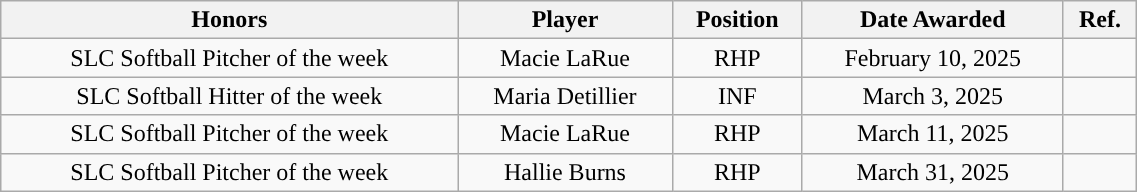<table class="wikitable" style="width: 60%;text-align: center;">
<tr>
<th>Honors</th>
<th>Player</th>
<th>Position</th>
<th>Date Awarded</th>
<th>Ref.</th>
</tr>
<tr align="center">
<td rowspan="1">SLC Softball Pitcher of the week</td>
<td>Macie LaRue</td>
<td>RHP</td>
<td>February 10, 2025</td>
<td></td>
</tr>
<tr align="center">
<td rowspan="1">SLC Softball Hitter of the week</td>
<td>Maria Detillier</td>
<td>INF</td>
<td>March 3, 2025</td>
<td></td>
</tr>
<tr align="center">
<td rowspan="1">SLC Softball Pitcher of the week</td>
<td>Macie LaRue</td>
<td>RHP</td>
<td>March 11, 2025</td>
<td></td>
</tr>
<tr align="center">
<td rowspan="1">SLC Softball Pitcher of the week</td>
<td>Hallie Burns</td>
<td>RHP</td>
<td>March 31, 2025</td>
<td></td>
</tr>
</table>
